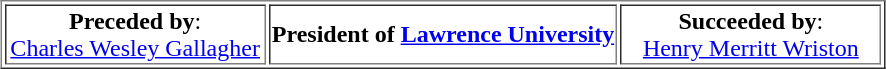<table border="1" align="center">
<tr>
<td width="30%" align="center"><strong>Preceded by</strong>:<br><a href='#'>Charles Wesley Gallagher</a></td>
<td width="40%" align="center"><strong>President of <a href='#'>Lawrence University</a></strong></td>
<td width="30%" align="center"><strong>Succeeded by</strong>:<br><a href='#'>Henry Merritt Wriston</a></td>
</tr>
</table>
